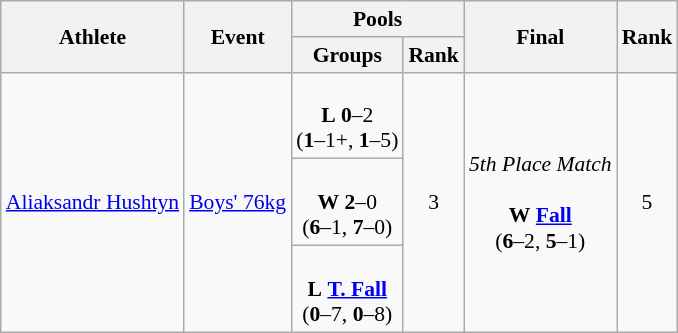<table class="wikitable" style="text-align:left; font-size:90%">
<tr>
<th rowspan="2">Athlete</th>
<th rowspan="2">Event</th>
<th colspan="2">Pools</th>
<th rowspan="2">Final</th>
<th rowspan="2">Rank</th>
</tr>
<tr>
<th>Groups</th>
<th>Rank</th>
</tr>
<tr>
<td rowspan="3"><a href='#'>Aliaksandr Hushtyn</a></td>
<td rowspan="3"><a href='#'>Boys' 76kg</a></td>
<td align=center><br><strong>L</strong> <strong>0</strong>–2<br>(<strong>1</strong>–1+, <strong>1</strong>–5)</td>
<td rowspan="3" align=center>3</td>
<td align=center rowspan=3><em>5th Place Match</em><br><br><strong>W</strong> <strong><a href='#'>Fall</a></strong><br>(<strong>6</strong>–2, <strong>5</strong>–1)</td>
<td rowspan="3" align="center">5</td>
</tr>
<tr>
<td align=center><br><strong>W</strong> <strong>2</strong>–0<br>(<strong>6</strong>–1, <strong>7</strong>–0)</td>
</tr>
<tr>
<td align=center><br><strong>L</strong> <strong><a href='#'>T. Fall</a></strong><br>(<strong>0</strong>–7, <strong>0</strong>–8)</td>
</tr>
</table>
